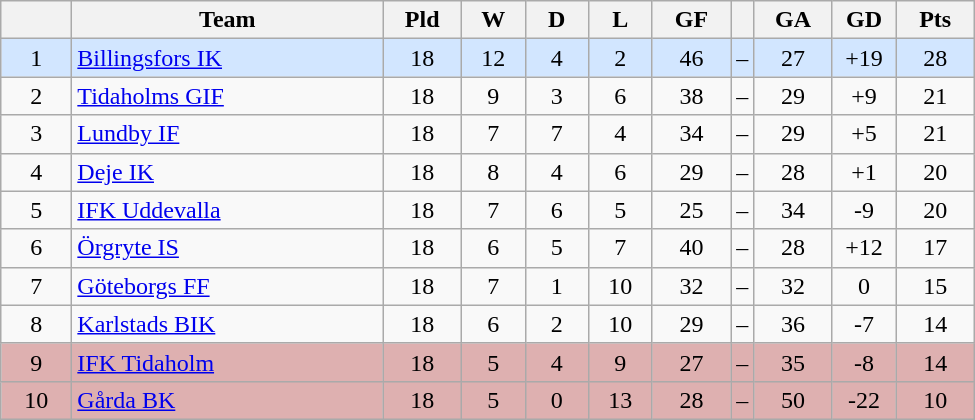<table class="wikitable" style="text-align: center;">
<tr>
<th style="width: 40px;"></th>
<th style="width: 200px;">Team</th>
<th style="width: 45px;">Pld</th>
<th style="width: 35px;">W</th>
<th style="width: 35px;">D</th>
<th style="width: 35px;">L</th>
<th style="width: 45px;">GF</th>
<th></th>
<th style="width: 45px;">GA</th>
<th style="width: 35px;">GD</th>
<th style="width: 45px;">Pts</th>
</tr>
<tr style="background: #d2e6ff">
<td>1</td>
<td style="text-align: left;"><a href='#'>Billingsfors IK</a></td>
<td>18</td>
<td>12</td>
<td>4</td>
<td>2</td>
<td>46</td>
<td>–</td>
<td>27</td>
<td>+19</td>
<td>28</td>
</tr>
<tr>
<td>2</td>
<td style="text-align: left;"><a href='#'>Tidaholms GIF</a></td>
<td>18</td>
<td>9</td>
<td>3</td>
<td>6</td>
<td>38</td>
<td>–</td>
<td>29</td>
<td>+9</td>
<td>21</td>
</tr>
<tr>
<td>3</td>
<td style="text-align: left;"><a href='#'>Lundby IF</a></td>
<td>18</td>
<td>7</td>
<td>7</td>
<td>4</td>
<td>34</td>
<td>–</td>
<td>29</td>
<td>+5</td>
<td>21</td>
</tr>
<tr>
<td>4</td>
<td style="text-align: left;"><a href='#'>Deje IK</a></td>
<td>18</td>
<td>8</td>
<td>4</td>
<td>6</td>
<td>29</td>
<td>–</td>
<td>28</td>
<td>+1</td>
<td>20</td>
</tr>
<tr>
<td>5</td>
<td style="text-align: left;"><a href='#'>IFK Uddevalla</a></td>
<td>18</td>
<td>7</td>
<td>6</td>
<td>5</td>
<td>25</td>
<td>–</td>
<td>34</td>
<td>-9</td>
<td>20</td>
</tr>
<tr>
<td>6</td>
<td style="text-align: left;"><a href='#'>Örgryte IS</a></td>
<td>18</td>
<td>6</td>
<td>5</td>
<td>7</td>
<td>40</td>
<td>–</td>
<td>28</td>
<td>+12</td>
<td>17</td>
</tr>
<tr>
<td>7</td>
<td style="text-align: left;"><a href='#'>Göteborgs FF</a></td>
<td>18</td>
<td>7</td>
<td>1</td>
<td>10</td>
<td>32</td>
<td>–</td>
<td>32</td>
<td>0</td>
<td>15</td>
</tr>
<tr>
<td>8</td>
<td style="text-align: left;"><a href='#'>Karlstads BIK</a></td>
<td>18</td>
<td>6</td>
<td>2</td>
<td>10</td>
<td>29</td>
<td>–</td>
<td>36</td>
<td>-7</td>
<td>14</td>
</tr>
<tr style="background: #deb0b0">
<td>9</td>
<td style="text-align: left;"><a href='#'>IFK Tidaholm</a></td>
<td>18</td>
<td>5</td>
<td>4</td>
<td>9</td>
<td>27</td>
<td>–</td>
<td>35</td>
<td>-8</td>
<td>14</td>
</tr>
<tr style="background: #deb0b0">
<td>10</td>
<td style="text-align: left;"><a href='#'>Gårda BK</a></td>
<td>18</td>
<td>5</td>
<td>0</td>
<td>13</td>
<td>28</td>
<td>–</td>
<td>50</td>
<td>-22</td>
<td>10</td>
</tr>
</table>
